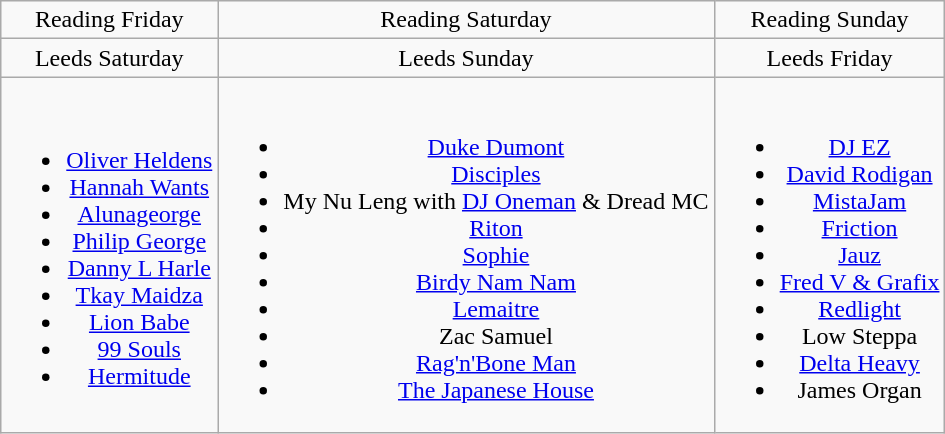<table class="wikitable" style="text-align:center;">
<tr>
<td>Reading Friday</td>
<td>Reading Saturday</td>
<td>Reading Sunday</td>
</tr>
<tr>
<td>Leeds Saturday</td>
<td>Leeds Sunday</td>
<td>Leeds Friday</td>
</tr>
<tr>
<td><br><ul><li><a href='#'>Oliver Heldens</a></li><li><a href='#'>Hannah Wants</a></li><li><a href='#'>Alunageorge</a></li><li><a href='#'>Philip George</a></li><li><a href='#'>Danny L Harle</a></li><li><a href='#'>Tkay Maidza</a></li><li><a href='#'>Lion Babe</a></li><li><a href='#'>99 Souls</a></li><li><a href='#'>Hermitude</a></li></ul></td>
<td><br><ul><li><a href='#'>Duke Dumont</a></li><li><a href='#'>Disciples</a></li><li>My Nu Leng with <a href='#'>DJ Oneman</a> & Dread MC</li><li><a href='#'>Riton</a></li><li><a href='#'>Sophie</a></li><li><a href='#'>Birdy Nam Nam</a></li><li><a href='#'>Lemaitre</a></li><li>Zac Samuel</li><li><a href='#'>Rag'n'Bone Man</a></li><li><a href='#'>The Japanese House</a></li></ul></td>
<td><br><ul><li><a href='#'>DJ EZ</a></li><li><a href='#'>David Rodigan</a></li><li><a href='#'>MistaJam</a></li><li><a href='#'>Friction</a></li><li><a href='#'>Jauz</a></li><li><a href='#'>Fred V & Grafix</a></li><li><a href='#'>Redlight</a></li><li>Low Steppa</li><li><a href='#'>Delta Heavy</a></li><li>James Organ</li></ul></td>
</tr>
</table>
